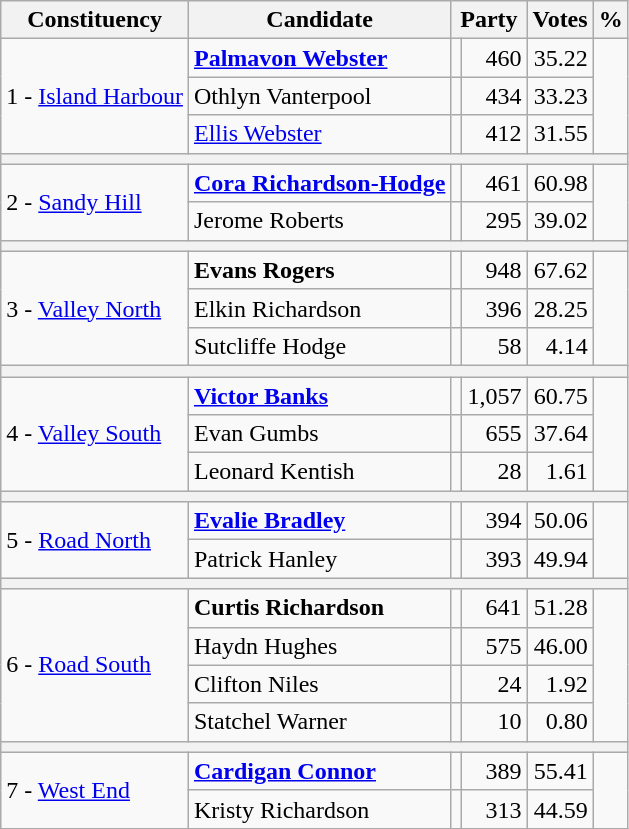<table class="wikitable">
<tr>
<th>Constituency</th>
<th>Candidate</th>
<th colspan=2>Party</th>
<th>Votes</th>
<th>%</th>
</tr>
<tr>
<td rowspan=3>1 - <a href='#'>Island Harbour</a></td>
<td><strong><a href='#'>Palmavon Webster</a></strong></td>
<td></td>
<td align=right>460</td>
<td align=right>35.22</td>
</tr>
<tr>
<td>Othlyn Vanterpool</td>
<td></td>
<td align=right>434</td>
<td align=right>33.23</td>
</tr>
<tr>
<td><a href='#'>Ellis Webster</a></td>
<td></td>
<td align=right>412</td>
<td align=right>31.55</td>
</tr>
<tr>
<th colspan=6></th>
</tr>
<tr>
<td rowspan=2>2 - <a href='#'>Sandy Hill</a></td>
<td><strong><a href='#'>Cora Richardson-Hodge</a></strong></td>
<td></td>
<td align=right>461</td>
<td align=right>60.98</td>
</tr>
<tr>
<td>Jerome Roberts</td>
<td></td>
<td align=right>295</td>
<td align=right>39.02</td>
</tr>
<tr>
<th colspan=6></th>
</tr>
<tr>
<td rowspan=3>3 - <a href='#'>Valley North</a></td>
<td><strong>Evans Rogers</strong></td>
<td></td>
<td align=right>948</td>
<td align=right>67.62</td>
</tr>
<tr>
<td>Elkin Richardson</td>
<td></td>
<td align=right>396</td>
<td align=right>28.25</td>
</tr>
<tr>
<td>Sutcliffe Hodge</td>
<td></td>
<td align=right>58</td>
<td align=right>4.14</td>
</tr>
<tr>
<th colspan=6></th>
</tr>
<tr>
<td rowspan=3>4 - <a href='#'>Valley South</a></td>
<td><strong><a href='#'>Victor Banks</a></strong></td>
<td></td>
<td align=right>1,057</td>
<td align=right>60.75</td>
</tr>
<tr>
<td>Evan Gumbs</td>
<td></td>
<td align=right>655</td>
<td align=right>37.64</td>
</tr>
<tr>
<td>Leonard Kentish</td>
<td></td>
<td align=right>28</td>
<td align=right>1.61</td>
</tr>
<tr>
<th colspan=6></th>
</tr>
<tr>
<td rowspan=2>5 - <a href='#'>Road North</a></td>
<td><strong><a href='#'>Evalie Bradley</a></strong></td>
<td></td>
<td align=right>394</td>
<td align=right>50.06</td>
</tr>
<tr>
<td>Patrick Hanley</td>
<td></td>
<td align=right>393</td>
<td align=right>49.94</td>
</tr>
<tr>
<th colspan=6></th>
</tr>
<tr>
<td rowspan=4>6 - <a href='#'>Road South</a></td>
<td><strong>Curtis Richardson</strong></td>
<td></td>
<td align=right>641</td>
<td align=right>51.28</td>
</tr>
<tr>
<td>Haydn Hughes</td>
<td></td>
<td align=right>575</td>
<td align=right>46.00</td>
</tr>
<tr>
<td>Clifton Niles</td>
<td></td>
<td align=right>24</td>
<td align=right>1.92</td>
</tr>
<tr>
<td>Statchel Warner</td>
<td></td>
<td align=right>10</td>
<td align=right>0.80</td>
</tr>
<tr>
<th colspan=6></th>
</tr>
<tr>
<td rowspan=2>7 - <a href='#'>West End</a></td>
<td><strong><a href='#'>Cardigan Connor</a></strong></td>
<td></td>
<td align=right>389</td>
<td align=right>55.41</td>
</tr>
<tr>
<td>Kristy Richardson</td>
<td></td>
<td align=right>313</td>
<td align=right>44.59</td>
</tr>
</table>
